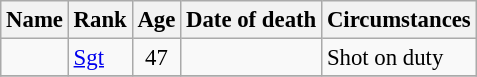<table class="sortable wikitable" style="font-size:95%;">
<tr>
<th>Name</th>
<th>Rank</th>
<th>Age</th>
<th>Date of death</th>
<th>Circumstances</th>
</tr>
<tr>
<td></td>
<td><a href='#'>Sgt</a></td>
<td align=center>47</td>
<td align=right></td>
<td>Shot on duty</td>
</tr>
<tr>
</tr>
</table>
